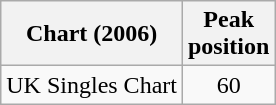<table class="wikitable">
<tr>
<th>Chart (2006)</th>
<th>Peak<br>position</th>
</tr>
<tr>
<td>UK Singles Chart</td>
<td align="center">60</td>
</tr>
</table>
